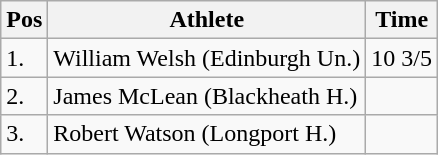<table class="wikitable">
<tr>
<th>Pos</th>
<th>Athlete</th>
<th>Time</th>
</tr>
<tr>
<td>1.</td>
<td>William Welsh (Edinburgh Un.)</td>
<td>10 3/5</td>
</tr>
<tr>
<td>2.</td>
<td>James McLean (Blackheath H.)</td>
<td></td>
</tr>
<tr>
<td>3.</td>
<td>Robert Watson (Longport H.)</td>
<td></td>
</tr>
</table>
